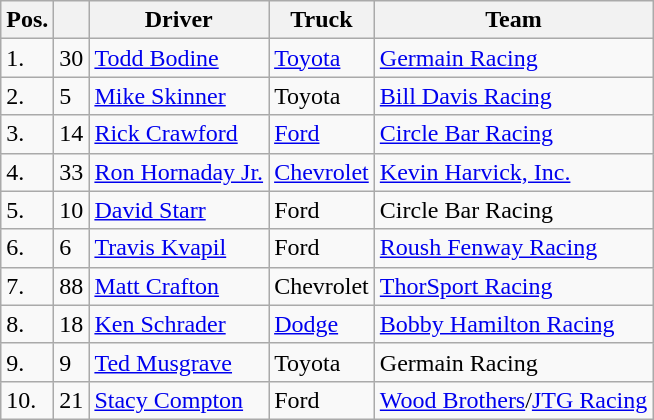<table class="wikitable">
<tr>
<th>Pos.</th>
<th></th>
<th>Driver</th>
<th>Truck</th>
<th>Team</th>
</tr>
<tr>
<td>1.</td>
<td>30</td>
<td><a href='#'>Todd Bodine</a></td>
<td><a href='#'>Toyota</a></td>
<td><a href='#'>Germain Racing</a></td>
</tr>
<tr>
<td>2.</td>
<td>5</td>
<td><a href='#'>Mike Skinner</a></td>
<td>Toyota</td>
<td><a href='#'>Bill Davis Racing</a></td>
</tr>
<tr>
<td>3.</td>
<td>14</td>
<td><a href='#'>Rick Crawford</a></td>
<td><a href='#'>Ford</a></td>
<td><a href='#'>Circle Bar Racing</a></td>
</tr>
<tr>
<td>4.</td>
<td>33</td>
<td><a href='#'>Ron Hornaday Jr.</a></td>
<td><a href='#'>Chevrolet</a></td>
<td><a href='#'>Kevin Harvick, Inc.</a></td>
</tr>
<tr>
<td>5.</td>
<td>10</td>
<td><a href='#'>David Starr</a></td>
<td>Ford</td>
<td>Circle Bar Racing</td>
</tr>
<tr>
<td>6.</td>
<td>6</td>
<td><a href='#'>Travis Kvapil</a></td>
<td>Ford</td>
<td><a href='#'>Roush Fenway Racing</a></td>
</tr>
<tr>
<td>7.</td>
<td>88</td>
<td><a href='#'>Matt Crafton</a></td>
<td>Chevrolet</td>
<td><a href='#'>ThorSport Racing</a></td>
</tr>
<tr>
<td>8.</td>
<td>18</td>
<td><a href='#'>Ken Schrader</a></td>
<td><a href='#'>Dodge</a></td>
<td><a href='#'>Bobby Hamilton Racing</a></td>
</tr>
<tr>
<td>9.</td>
<td>9</td>
<td><a href='#'>Ted Musgrave</a></td>
<td>Toyota</td>
<td>Germain Racing</td>
</tr>
<tr>
<td>10.</td>
<td>21</td>
<td><a href='#'>Stacy Compton</a></td>
<td>Ford</td>
<td><a href='#'>Wood Brothers</a>/<a href='#'>JTG Racing</a></td>
</tr>
</table>
